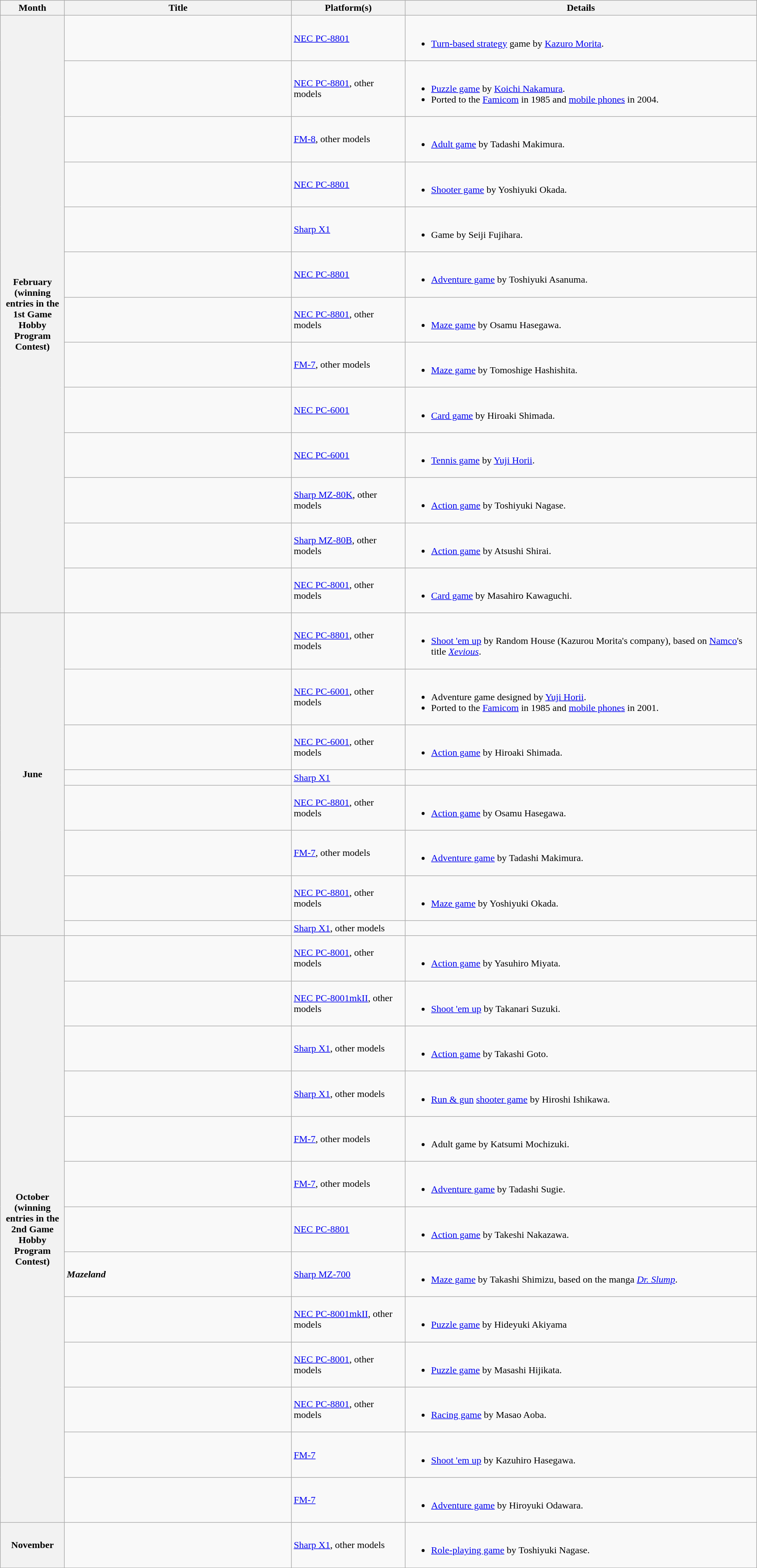<table class="wikitable" width="100%">
<tr>
<th scope="col" width="100px">Month</th>
<th scope="col" width="30%">Title</th>
<th scope="col" width="15%">Platform(s)</th>
<th scope="col">Details</th>
</tr>
<tr>
<th scope="row" rowspan="13">February<br>(winning entries in the 1st Game Hobby Program Contest)</th>
<td></td>
<td><a href='#'>NEC PC-8801</a></td>
<td><br><ul><li><a href='#'>Turn-based strategy</a> game by <a href='#'>Kazuro Morita</a>.</li></ul></td>
</tr>
<tr>
<td></td>
<td><a href='#'>NEC PC-8801</a>, other models</td>
<td><br><ul><li><a href='#'>Puzzle game</a> by <a href='#'>Koichi Nakamura</a>.</li><li>Ported to the <a href='#'>Famicom</a> in 1985 and <a href='#'>mobile phones</a> in 2004.</li></ul></td>
</tr>
<tr>
<td></td>
<td><a href='#'>FM-8</a>, other models</td>
<td><br><ul><li><a href='#'>Adult game</a> by Tadashi Makimura.</li></ul></td>
</tr>
<tr>
<td></td>
<td><a href='#'>NEC PC-8801</a></td>
<td><br><ul><li><a href='#'>Shooter game</a> by Yoshiyuki Okada.</li></ul></td>
</tr>
<tr>
<td></td>
<td><a href='#'>Sharp X1</a></td>
<td><br><ul><li>Game by Seiji Fujihara.</li></ul></td>
</tr>
<tr>
<td></td>
<td><a href='#'>NEC PC-8801</a></td>
<td><br><ul><li><a href='#'>Adventure game</a> by Toshiyuki Asanuma.</li></ul></td>
</tr>
<tr>
<td></td>
<td><a href='#'>NEC PC-8801</a>, other models</td>
<td><br><ul><li><a href='#'>Maze game</a> by Osamu Hasegawa.</li></ul></td>
</tr>
<tr>
<td></td>
<td><a href='#'>FM-7</a>, other models</td>
<td><br><ul><li><a href='#'>Maze game</a> by Tomoshige Hashishita.</li></ul></td>
</tr>
<tr>
<td></td>
<td><a href='#'>NEC PC-6001</a></td>
<td><br><ul><li><a href='#'>Card game</a> by Hiroaki Shimada.</li></ul></td>
</tr>
<tr>
<td></td>
<td><a href='#'>NEC PC-6001</a></td>
<td><br><ul><li><a href='#'>Tennis game</a> by <a href='#'>Yuji Horii</a>.</li></ul></td>
</tr>
<tr>
<td></td>
<td><a href='#'>Sharp MZ-80K</a>, other models</td>
<td><br><ul><li><a href='#'>Action game</a> by Toshiyuki Nagase.</li></ul></td>
</tr>
<tr>
<td></td>
<td><a href='#'>Sharp MZ-80B</a>, other models</td>
<td><br><ul><li><a href='#'>Action game</a> by Atsushi Shirai.</li></ul></td>
</tr>
<tr>
<td></td>
<td><a href='#'>NEC PC-8001</a>, other models</td>
<td><br><ul><li><a href='#'>Card game</a> by Masahiro Kawaguchi.</li></ul></td>
</tr>
<tr>
<th scope="row" rowspan="8">June</th>
<td></td>
<td><a href='#'>NEC PC-8801</a>, other models</td>
<td><br><ul><li><a href='#'>Shoot 'em up</a> by Random House (Kazurou Morita's company), based on <a href='#'>Namco</a>'s title <em><a href='#'>Xevious</a></em>.</li></ul></td>
</tr>
<tr>
<td></td>
<td><a href='#'>NEC PC-6001</a>, other models</td>
<td><br><ul><li>Adventure game designed by <a href='#'>Yuji Horii</a>.</li><li>Ported to the <a href='#'>Famicom</a> in 1985 and <a href='#'>mobile phones</a> in 2001.</li></ul></td>
</tr>
<tr>
<td></td>
<td><a href='#'>NEC PC-6001</a>, other models</td>
<td><br><ul><li><a href='#'>Action game</a> by Hiroaki Shimada.</li></ul></td>
</tr>
<tr>
<td></td>
<td><a href='#'>Sharp X1</a></td>
<td></td>
</tr>
<tr>
<td></td>
<td><a href='#'>NEC PC-8801</a>, other models</td>
<td><br><ul><li><a href='#'>Action game</a> by Osamu Hasegawa.</li></ul></td>
</tr>
<tr>
<td></td>
<td><a href='#'>FM-7</a>, other models</td>
<td><br><ul><li><a href='#'>Adventure game</a> by Tadashi Makimura.</li></ul></td>
</tr>
<tr>
<td></td>
<td><a href='#'>NEC PC-8801</a>, other models</td>
<td><br><ul><li><a href='#'>Maze game</a> by Yoshiyuki Okada.</li></ul></td>
</tr>
<tr>
<td></td>
<td><a href='#'>Sharp X1</a>, other models</td>
<td></td>
</tr>
<tr>
<th scope="row" rowspan="13">October<br>(winning entries in the 2nd Game Hobby Program Contest)</th>
<td></td>
<td><a href='#'>NEC PC-8001</a>, other models</td>
<td><br><ul><li><a href='#'>Action game</a> by Yasuhiro Miyata.</li></ul></td>
</tr>
<tr>
<td></td>
<td><a href='#'>NEC PC-8001mkII</a>, other models</td>
<td><br><ul><li><a href='#'>Shoot 'em up</a> by Takanari Suzuki.</li></ul></td>
</tr>
<tr>
<td></td>
<td><a href='#'>Sharp X1</a>, other models</td>
<td><br><ul><li><a href='#'>Action game</a> by Takashi Goto.</li></ul></td>
</tr>
<tr>
<td></td>
<td><a href='#'>Sharp X1</a>, other models</td>
<td><br><ul><li><a href='#'>Run & gun</a> <a href='#'>shooter game</a> by Hiroshi Ishikawa.</li></ul></td>
</tr>
<tr>
<td></td>
<td><a href='#'>FM-7</a>, other models</td>
<td><br><ul><li>Adult game by Katsumi Mochizuki.</li></ul></td>
</tr>
<tr>
<td></td>
<td><a href='#'>FM-7</a>, other models</td>
<td><br><ul><li><a href='#'>Adventure game</a> by Tadashi Sugie.</li></ul></td>
</tr>
<tr>
<td></td>
<td><a href='#'>NEC PC-8801</a></td>
<td><br><ul><li><a href='#'>Action game</a> by Takeshi Nakazawa.</li></ul></td>
</tr>
<tr>
<td style="height: 3.5em;"><strong><em>Mazeland</em></strong></td>
<td><a href='#'>Sharp MZ-700</a></td>
<td><br><ul><li><a href='#'>Maze game</a> by Takashi Shimizu, based on the manga <em><a href='#'>Dr. Slump</a></em>.</li></ul></td>
</tr>
<tr>
<td></td>
<td><a href='#'>NEC PC-8001mkII</a>, other models</td>
<td><br><ul><li><a href='#'>Puzzle game</a> by Hideyuki Akiyama</li></ul></td>
</tr>
<tr>
<td></td>
<td><a href='#'>NEC PC-8001</a>, other models</td>
<td><br><ul><li><a href='#'>Puzzle game</a> by Masashi Hijikata.</li></ul></td>
</tr>
<tr>
<td></td>
<td><a href='#'>NEC PC-8801</a>, other models</td>
<td><br><ul><li><a href='#'>Racing game</a> by Masao Aoba.</li></ul></td>
</tr>
<tr>
<td></td>
<td><a href='#'>FM-7</a></td>
<td><br><ul><li><a href='#'>Shoot 'em up</a> by Kazuhiro Hasegawa.</li></ul></td>
</tr>
<tr>
<td></td>
<td><a href='#'>FM-7</a></td>
<td><br><ul><li><a href='#'>Adventure game</a> by Hiroyuki Odawara.</li></ul></td>
</tr>
<tr>
<th scope="row">November</th>
<td></td>
<td><a href='#'>Sharp X1</a>, other models</td>
<td><br><ul><li><a href='#'>Role-playing game</a> by Toshiyuki Nagase.</li></ul></td>
</tr>
</table>
